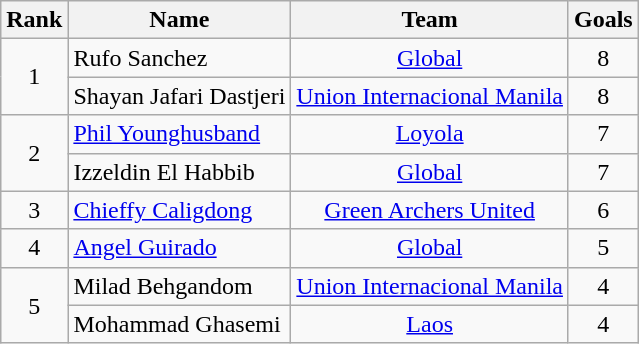<table class="wikitable" style="text-align:center">
<tr>
<th>Rank</th>
<th>Name</th>
<th>Team</th>
<th>Goals</th>
</tr>
<tr>
<td rowspan="2">1</td>
<td align="left"> Rufo Sanchez</td>
<td align="center"><a href='#'>Global</a></td>
<td>8</td>
</tr>
<tr>
<td align="left"> Shayan Jafari Dastjeri</td>
<td align="center"><a href='#'>Union Internacional Manila</a></td>
<td>8</td>
</tr>
<tr>
<td rowspan="2">2</td>
<td align="left"> <a href='#'>Phil Younghusband</a></td>
<td align="center"><a href='#'>Loyola</a></td>
<td>7</td>
</tr>
<tr>
<td align="left"> Izzeldin El Habbib</td>
<td align="center"><a href='#'>Global</a></td>
<td>7</td>
</tr>
<tr>
<td>3</td>
<td align="left"> <a href='#'>Chieffy Caligdong</a></td>
<td align="center"><a href='#'>Green Archers United</a></td>
<td>6</td>
</tr>
<tr>
<td>4</td>
<td align="left"> <a href='#'>Angel Guirado</a></td>
<td align="center"><a href='#'>Global</a></td>
<td>5</td>
</tr>
<tr>
<td rowspan="2">5</td>
<td align="left"> Milad Behgandom</td>
<td align="center"><a href='#'>Union Internacional Manila</a></td>
<td>4</td>
</tr>
<tr>
<td align="left"> Mohammad Ghasemi</td>
<td align="center"><a href='#'>Laos</a></td>
<td>4</td>
</tr>
</table>
